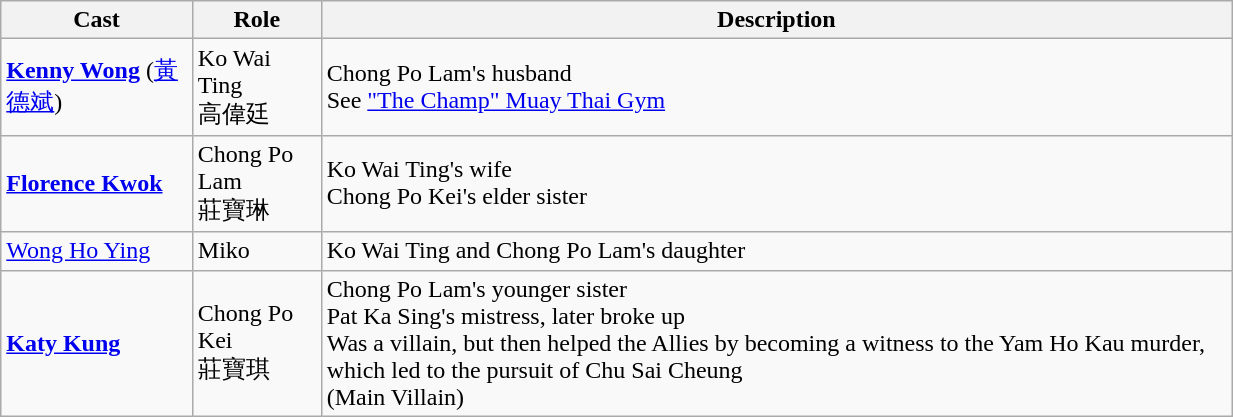<table class="wikitable" width="65%">
<tr>
<th>Cast</th>
<th>Role</th>
<th>Description</th>
</tr>
<tr>
<td><strong><a href='#'>Kenny Wong</a></strong> (<a href='#'>黃德斌</a>)</td>
<td>Ko Wai Ting<br>高偉廷</td>
<td>Chong Po Lam's husband<br>See <a href='#'>"The Champ" Muay Thai Gym</a></td>
</tr>
<tr>
<td><strong><a href='#'>Florence Kwok</a></strong></td>
<td>Chong Po Lam<br>莊寶琳</td>
<td>Ko Wai Ting's wife<br>Chong Po Kei's elder sister</td>
</tr>
<tr>
<td><a href='#'>Wong Ho Ying</a></td>
<td>Miko</td>
<td>Ko Wai Ting and Chong Po Lam's daughter</td>
</tr>
<tr>
<td><strong><a href='#'>Katy Kung</a></strong></td>
<td>Chong Po Kei<br>莊寶琪</td>
<td>Chong Po Lam's younger sister<br>Pat Ka Sing's mistress, later broke up<br> Was a villain, but then helped the Allies by becoming a witness to the Yam Ho Kau murder, which led to the pursuit of Chu Sai Cheung<br>(Main Villain)</td>
</tr>
</table>
